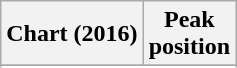<table class="wikitable sortable plainrowheaders" style="text-align:center">
<tr>
<th scope="col">Chart (2016)</th>
<th scope="col">Peak<br> position</th>
</tr>
<tr>
</tr>
<tr>
</tr>
</table>
